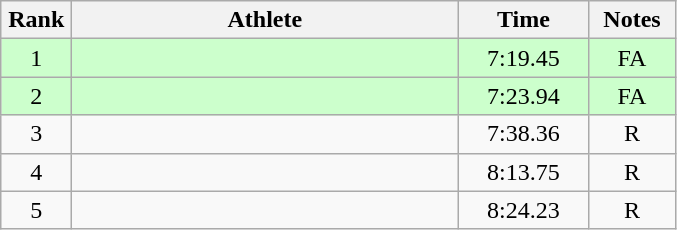<table class=wikitable style="text-align:center">
<tr>
<th width=40>Rank</th>
<th width=250>Athlete</th>
<th width=80>Time</th>
<th width=50>Notes</th>
</tr>
<tr bgcolor="ccffcc">
<td>1</td>
<td align=left></td>
<td>7:19.45</td>
<td>FA</td>
</tr>
<tr bgcolor="ccffcc">
<td>2</td>
<td align=left></td>
<td>7:23.94</td>
<td>FA</td>
</tr>
<tr>
<td>3</td>
<td align=left></td>
<td>7:38.36</td>
<td>R</td>
</tr>
<tr>
<td>4</td>
<td align=left></td>
<td>8:13.75</td>
<td>R</td>
</tr>
<tr>
<td>5</td>
<td align=left></td>
<td>8:24.23</td>
<td>R</td>
</tr>
</table>
